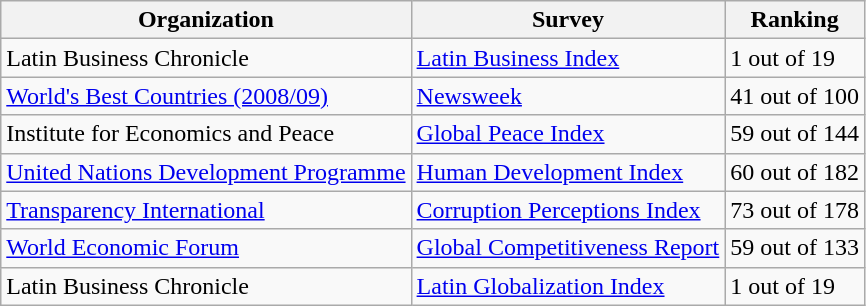<table class="wikitable">
<tr>
<th>Organization</th>
<th>Survey</th>
<th>Ranking</th>
</tr>
<tr>
<td>Latin Business Chronicle </td>
<td><a href='#'>Latin Business Index</a></td>
<td>1 out of 19</td>
</tr>
<tr>
<td><a href='#'>World's Best Countries (2008/09)</a></td>
<td><a href='#'>Newsweek</a></td>
<td>41 out of 100</td>
</tr>
<tr>
<td>Institute for Economics and Peace </td>
<td><a href='#'>Global Peace Index</a></td>
<td>59 out of 144</td>
</tr>
<tr>
<td><a href='#'>United Nations Development Programme</a></td>
<td><a href='#'>Human Development Index</a></td>
<td>60 out of 182</td>
</tr>
<tr>
<td><a href='#'>Transparency International</a></td>
<td><a href='#'>Corruption Perceptions Index</a></td>
<td>73 out of 178</td>
</tr>
<tr>
<td><a href='#'>World Economic Forum</a></td>
<td><a href='#'>Global Competitiveness Report</a></td>
<td>59 out of 133</td>
</tr>
<tr>
<td>Latin Business Chronicle </td>
<td><a href='#'>Latin Globalization Index</a></td>
<td>1 out of 19</td>
</tr>
</table>
